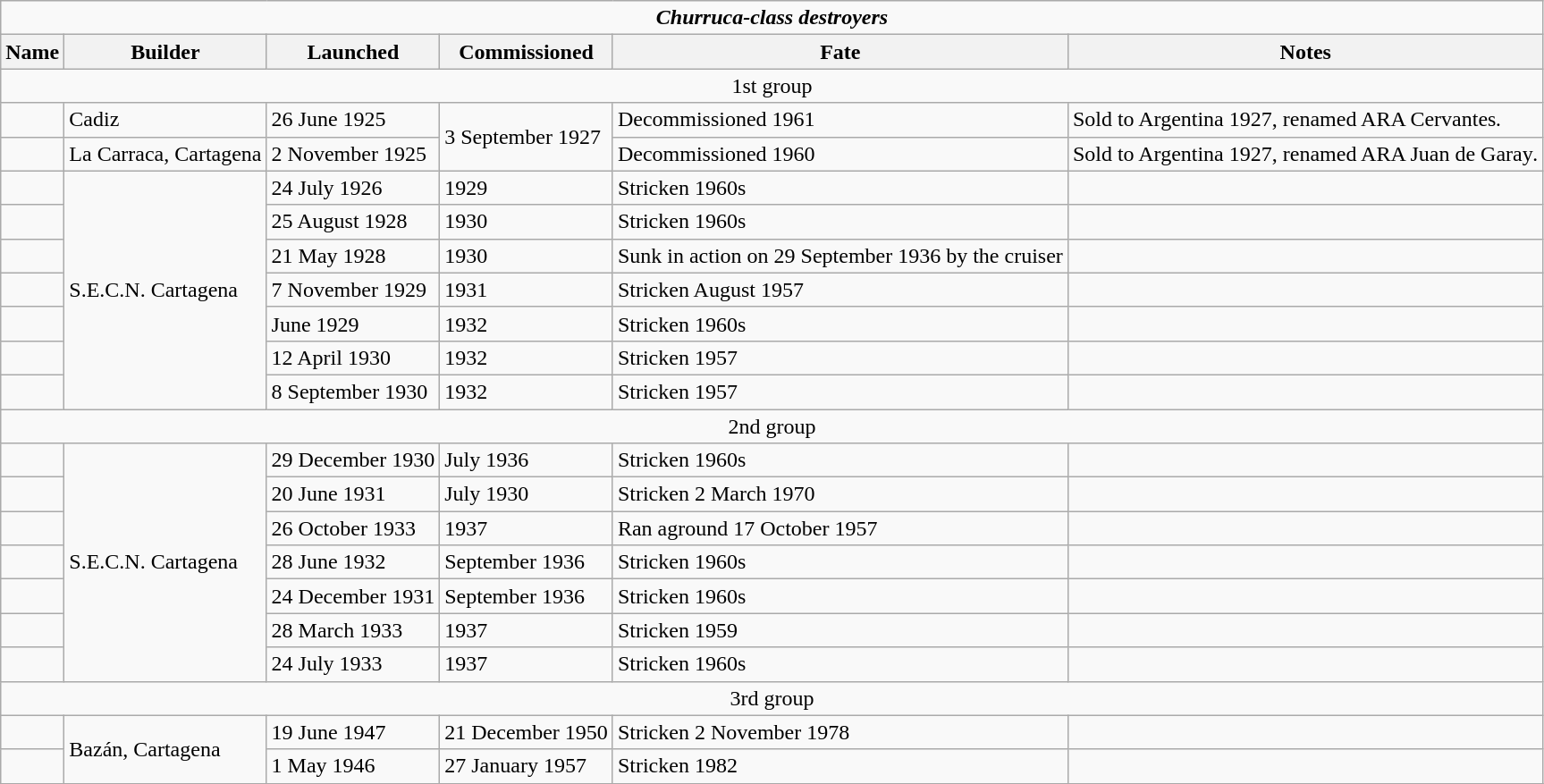<table class="wikitable" align="center">
<tr>
<td align="center" colspan=6><strong><em>Churruca<em>-class destroyers<strong></td>
</tr>
<tr>
<th align="center">Name</th>
<th align="center">Builder</th>
<th align="center">Launched</th>
<th align="center">Commissioned</th>
<th align="center">Fate</th>
<th align="center">Notes</th>
</tr>
<tr>
<td align="center" colspan=6></strong>1st group<strong></td>
</tr>
<tr>
<td></td>
<td>Cadiz</td>
<td>26 June 1925</td>
<td rowspan=2>3 September 1927</td>
<td>Decommissioned 1961</td>
<td>Sold to Argentina 1927, renamed ARA </em>Cervantes<em>.</td>
</tr>
<tr>
<td></td>
<td>La Carraca, Cartagena</td>
<td>2 November 1925</td>
<td>Decommissioned 1960</td>
<td>Sold to Argentina 1927, renamed ARA </em>Juan de Garay<em>.</td>
</tr>
<tr>
<td></td>
<td rowspan=7>S.E.C.N. Cartagena</td>
<td>24 July 1926</td>
<td>1929</td>
<td>Stricken 1960s</td>
<td></td>
</tr>
<tr>
<td></td>
<td>25 August 1928</td>
<td>1930</td>
<td>Stricken 1960s</td>
<td></td>
</tr>
<tr>
<td></td>
<td>21 May 1928</td>
<td>1930</td>
<td>Sunk in action on 29 September 1936 by the cruiser </td>
<td></td>
</tr>
<tr>
<td></td>
<td>7 November 1929</td>
<td>1931</td>
<td>Stricken August 1957</td>
<td></td>
</tr>
<tr>
<td></td>
<td>June 1929</td>
<td>1932</td>
<td>Stricken 1960s</td>
<td></td>
</tr>
<tr>
<td></td>
<td>12 April 1930</td>
<td>1932</td>
<td>Stricken 1957</td>
<td></td>
</tr>
<tr>
<td></td>
<td>8 September 1930</td>
<td>1932</td>
<td>Stricken 1957</td>
<td></td>
</tr>
<tr>
<td align="center" colspan=6></strong>2nd group<strong></td>
</tr>
<tr>
<td></td>
<td rowspan=7>S.E.C.N. Cartagena</td>
<td>29 December 1930</td>
<td>July 1936</td>
<td>Stricken 1960s</td>
<td></td>
</tr>
<tr>
<td></td>
<td>20 June 1931</td>
<td>July 1930</td>
<td>Stricken 2 March 1970</td>
<td></td>
</tr>
<tr>
<td></td>
<td>26 October 1933</td>
<td>1937</td>
<td>Ran aground 17 October 1957</td>
<td></td>
</tr>
<tr>
<td></td>
<td>28 June 1932</td>
<td>September 1936</td>
<td>Stricken 1960s</td>
<td></td>
</tr>
<tr>
<td></td>
<td>24 December 1931</td>
<td>September 1936</td>
<td>Stricken 1960s</td>
<td></td>
</tr>
<tr>
<td></td>
<td>28 March 1933</td>
<td>1937</td>
<td>Stricken 1959</td>
<td></td>
</tr>
<tr>
<td></td>
<td>24 July 1933</td>
<td>1937</td>
<td>Stricken 1960s</td>
<td></td>
</tr>
<tr>
<td align="center" colspan=6></strong>3rd group<strong></td>
</tr>
<tr>
<td></td>
<td rowspan=2>Bazán, Cartagena</td>
<td>19 June 1947</td>
<td>21 December 1950</td>
<td>Stricken 2 November 1978</td>
<td></td>
</tr>
<tr>
<td></td>
<td>1 May 1946</td>
<td>27 January 1957</td>
<td>Stricken 1982</td>
<td></td>
</tr>
<tr>
</tr>
</table>
